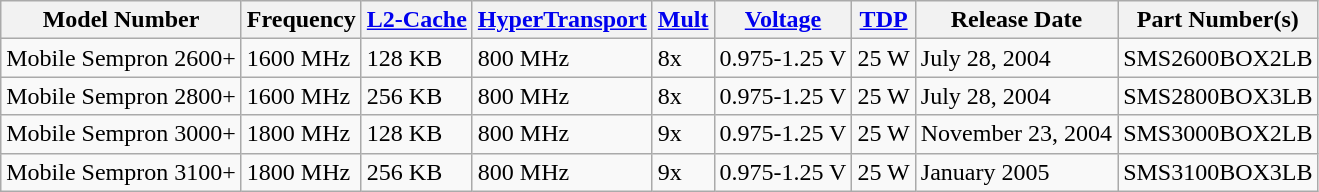<table class="wikitable">
<tr>
<th>Model Number</th>
<th>Frequency</th>
<th><a href='#'>L2-Cache</a></th>
<th><a href='#'>HyperTransport</a></th>
<th><a href='#'>Mult</a></th>
<th><a href='#'>Voltage</a></th>
<th><a href='#'>TDP</a></th>
<th>Release Date</th>
<th>Part Number(s)</th>
</tr>
<tr>
<td>Mobile Sempron 2600+</td>
<td>1600 MHz</td>
<td>128 KB</td>
<td>800 MHz</td>
<td>8x</td>
<td>0.975-1.25 V</td>
<td>25 W</td>
<td>July 28, 2004</td>
<td>SMS2600BOX2LB</td>
</tr>
<tr>
<td>Mobile Sempron 2800+</td>
<td>1600 MHz</td>
<td>256 KB</td>
<td>800 MHz</td>
<td>8x</td>
<td>0.975-1.25 V</td>
<td>25 W</td>
<td>July 28, 2004</td>
<td>SMS2800BOX3LB</td>
</tr>
<tr>
<td>Mobile Sempron 3000+</td>
<td>1800 MHz</td>
<td>128 KB</td>
<td>800 MHz</td>
<td>9x</td>
<td>0.975-1.25 V</td>
<td>25 W</td>
<td>November 23, 2004</td>
<td>SMS3000BOX2LB</td>
</tr>
<tr>
<td>Mobile Sempron 3100+</td>
<td>1800 MHz</td>
<td>256 KB</td>
<td>800 MHz</td>
<td>9x</td>
<td>0.975-1.25 V</td>
<td>25 W</td>
<td>January 2005</td>
<td>SMS3100BOX3LB</td>
</tr>
</table>
